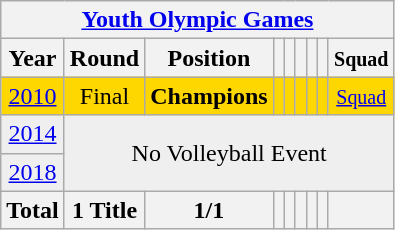<table class="wikitable" style="text-align: center;">
<tr>
<th colspan=9><a href='#'>Youth Olympic Games</a></th>
</tr>
<tr>
<th>Year</th>
<th>Round</th>
<th>Position</th>
<th></th>
<th></th>
<th></th>
<th></th>
<th></th>
<th><small>Squad</small></th>
</tr>
<tr bgcolor=gold>
<td> <a href='#'>2010</a></td>
<td>Final</td>
<td><strong>Champions</strong></td>
<td></td>
<td></td>
<td></td>
<td></td>
<td></td>
<td><small><a href='#'>Squad</a></small></td>
</tr>
<tr bgcolor="efefef">
<td> <a href='#'>2014</a></td>
<td colspan=9 rowspan=2 align=center>No Volleyball Event</td>
</tr>
<tr bgcolor="efefef">
<td> <a href='#'>2018</a></td>
</tr>
<tr>
<th>Total</th>
<th>1 Title</th>
<th>1/1</th>
<th></th>
<th></th>
<th></th>
<th></th>
<th></th>
<th></th>
</tr>
</table>
